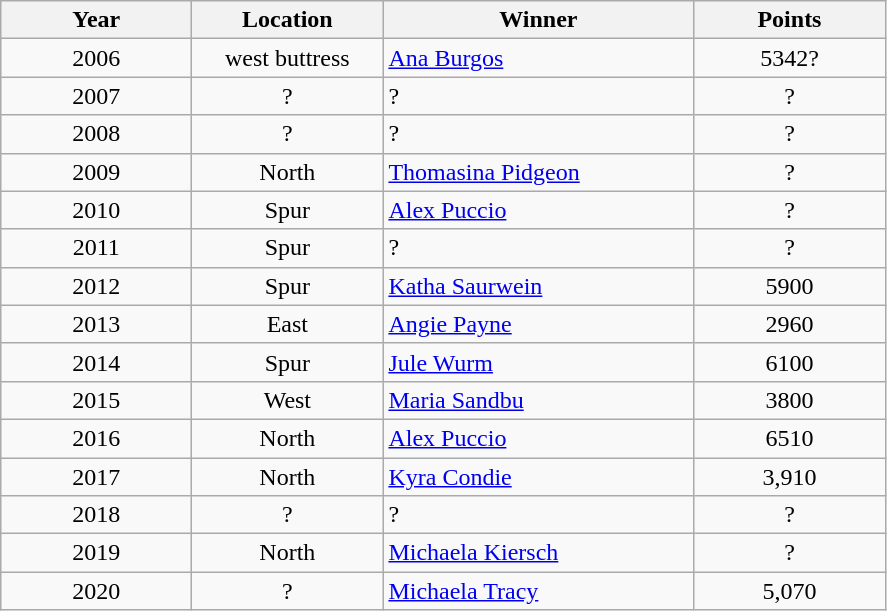<table class="wikitable">
<tr>
<th width = "120">Year</th>
<th width = "120">Location</th>
<th width = "200">Winner</th>
<th width = "120">Points</th>
</tr>
<tr>
<td align="center">2006</td>
<td align="center">west buttress</td>
<td> <a href='#'>Ana Burgos</a></td>
<td align="center">5342?</td>
</tr>
<tr>
<td align="center">2007</td>
<td align="center">?</td>
<td> ?</td>
<td align="center">?</td>
</tr>
<tr>
<td align="center">2008</td>
<td align="center">?</td>
<td> ?</td>
<td align="center">?</td>
</tr>
<tr>
<td align="center">2009</td>
<td align="center">North</td>
<td> <a href='#'>Thomasina Pidgeon</a></td>
<td align="center">?</td>
</tr>
<tr>
<td align="center">2010</td>
<td align="center">Spur</td>
<td> <a href='#'>Alex Puccio</a></td>
<td align="center">?</td>
</tr>
<tr>
<td align="center">2011</td>
<td align="center">Spur</td>
<td> ?</td>
<td align="center">?</td>
</tr>
<tr>
<td align="center">2012</td>
<td align="center">Spur</td>
<td> <a href='#'>Katha Saurwein</a></td>
<td align="center">5900</td>
</tr>
<tr>
<td align="center">2013</td>
<td align="center">East</td>
<td> <a href='#'>Angie Payne</a></td>
<td align="center">2960</td>
</tr>
<tr>
<td align="center">2014</td>
<td align="center">Spur</td>
<td> <a href='#'>Jule Wurm</a></td>
<td align="center">6100</td>
</tr>
<tr>
<td align="center">2015</td>
<td align="center">West</td>
<td> <a href='#'>Maria Sandbu</a></td>
<td align="center">3800</td>
</tr>
<tr>
<td align="center">2016</td>
<td align="center">North</td>
<td> <a href='#'>Alex Puccio</a></td>
<td align="center">6510</td>
</tr>
<tr>
<td align="center">2017</td>
<td align="center">North</td>
<td> <a href='#'>Kyra Condie</a></td>
<td align="center">3,910</td>
</tr>
<tr>
<td align="center">2018</td>
<td align="center">?</td>
<td> ?</td>
<td align="center">?</td>
</tr>
<tr>
<td align="center">2019</td>
<td align="center">North</td>
<td> <a href='#'>Michaela Kiersch</a></td>
<td align="center">?</td>
</tr>
<tr>
<td align="center">2020</td>
<td align="center">?</td>
<td> <a href='#'>Michaela Tracy</a></td>
<td align="center">5,070</td>
</tr>
</table>
